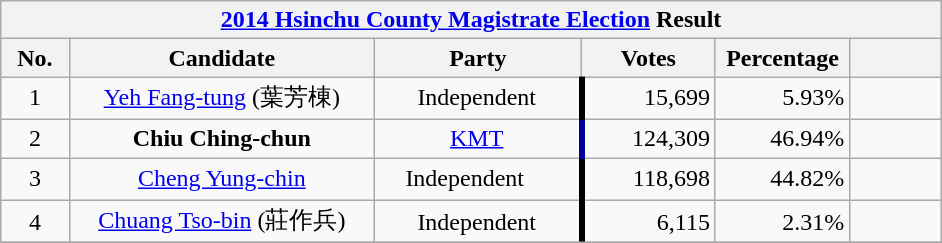<table class="wikitable" style="text-align:center;margin:1em auto;">
<tr>
<th colspan="7" width=620px><a href='#'>2014 Hsinchu County Magistrate Election</a> Result</th>
</tr>
<tr>
<th width=35>No.</th>
<th width=180>Candidate</th>
<th width=120>Party</th>
<th width=75>Votes</th>
<th width=75>Percentage</th>
<th width=49></th>
</tr>
<tr>
<td>1</td>
<td><a href='#'>Yeh Fang-tung</a> (葉芳棟)</td>
<td>Independent</td>
<td style="border-left:4px solid #000000;" align="right">15,699</td>
<td align="right">5.93%</td>
<td align="center"></td>
</tr>
<tr>
<td>2</td>
<td><strong>Chiu Ching-chun</strong></td>
<td><a href='#'>KMT</a></td>
<td style="border-left:4px solid #000099;" align="right">124,309</td>
<td align="right">46.94%</td>
<td align="center"></td>
</tr>
<tr>
<td>3</td>
<td><a href='#'>Cheng Yung-chin</a></td>
<td>Independent　</td>
<td style="border-left:4px solid #000000;" align="right">118,698</td>
<td align="right">44.82%</td>
<td align="center"></td>
</tr>
<tr>
<td>4</td>
<td><a href='#'>Chuang Tso-bin</a> (莊作兵)</td>
<td>Independent</td>
<td style="border-left:4px solid #000000;" align="right">6,115</td>
<td align="right">2.31%</td>
<td align="center"></td>
</tr>
<tr bgcolor=EEEEEE>
</tr>
</table>
